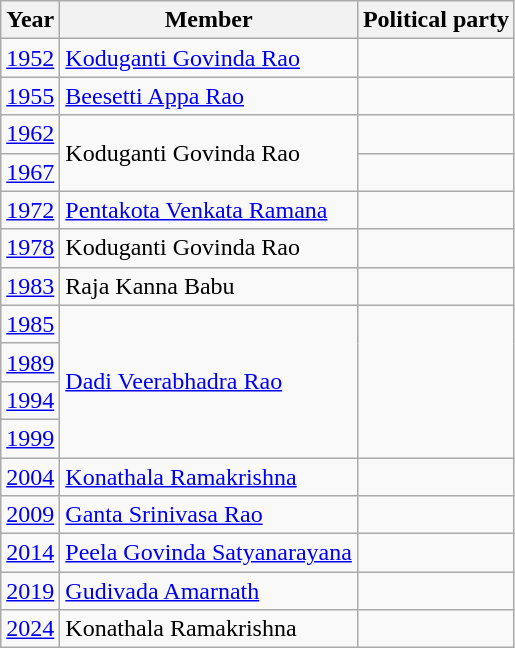<table class="wikitable sortable">
<tr>
<th>Year</th>
<th>Member</th>
<th colspan="2">Political party</th>
</tr>
<tr>
<td><a href='#'>1952</a></td>
<td><a href='#'>Koduganti Govinda Rao</a></td>
<td></td>
</tr>
<tr>
<td><a href='#'>1955</a></td>
<td><a href='#'>Beesetti Appa Rao</a></td>
<td></td>
</tr>
<tr>
<td><a href='#'>1962</a></td>
<td rowspan=2>Koduganti Govinda Rao</td>
<td></td>
</tr>
<tr>
<td><a href='#'>1967</a></td>
</tr>
<tr>
<td><a href='#'>1972</a></td>
<td><a href='#'>Pentakota Venkata Ramana</a></td>
<td></td>
</tr>
<tr>
<td><a href='#'>1978</a></td>
<td>Koduganti Govinda Rao</td>
<td></td>
</tr>
<tr>
<td><a href='#'>1983</a></td>
<td>Raja Kanna Babu</td>
<td></td>
</tr>
<tr>
<td><a href='#'>1985</a></td>
<td rowspan=4><a href='#'>Dadi Veerabhadra Rao</a></td>
</tr>
<tr>
<td><a href='#'>1989</a></td>
</tr>
<tr>
<td><a href='#'>1994</a></td>
</tr>
<tr>
<td><a href='#'>1999</a></td>
</tr>
<tr>
<td><a href='#'>2004</a></td>
<td><a href='#'>Konathala Ramakrishna</a></td>
<td></td>
</tr>
<tr>
<td><a href='#'>2009</a></td>
<td><a href='#'>Ganta Srinivasa Rao</a></td>
<td></td>
</tr>
<tr>
<td><a href='#'>2014</a></td>
<td><a href='#'>Peela Govinda Satyanarayana</a></td>
<td></td>
</tr>
<tr>
<td><a href='#'>2019</a></td>
<td><a href='#'>Gudivada Amarnath</a></td>
<td></td>
</tr>
<tr>
<td><a href='#'>2024</a></td>
<td>Konathala Ramakrishna</td>
<td></td>
</tr>
</table>
